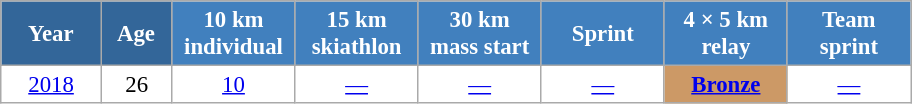<table class="wikitable" style="font-size:95%; text-align:center; border:grey solid 1px; border-collapse:collapse; background:#ffffff;">
<tr>
<th style="background-color:#369; color:white; width:60px;"> Year </th>
<th style="background-color:#369; color:white; width:40px;"> Age </th>
<th style="background-color:#4180be; color:white; width:75px;"> 10 km <br> individual </th>
<th style="background-color:#4180be; color:white; width:75px;"> 15 km <br> skiathlon </th>
<th style="background-color:#4180be; color:white; width:75px;"> 30 km <br> mass start </th>
<th style="background-color:#4180be; color:white; width:75px;"> Sprint </th>
<th style="background-color:#4180be; color:white; width:75px;"> 4 × 5 km <br> relay </th>
<th style="background-color:#4180be; color:white; width:75px;"> Team <br> sprint </th>
</tr>
<tr>
<td><a href='#'>2018</a></td>
<td>26</td>
<td><a href='#'>10</a></td>
<td><a href='#'>—</a></td>
<td><a href='#'>—</a></td>
<td><a href='#'>—</a></td>
<td style="background-color: #C96;"><a href='#'><strong>Bronze</strong></a></td>
<td><a href='#'>—</a></td>
</tr>
</table>
